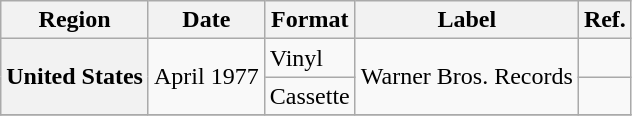<table class="wikitable plainrowheaders">
<tr>
<th scope="col">Region</th>
<th scope="col">Date</th>
<th scope="col">Format</th>
<th scope="col">Label</th>
<th scope="col">Ref.</th>
</tr>
<tr>
<th scope="row" rowspan="2">United States</th>
<td rowspan="2">April 1977</td>
<td>Vinyl</td>
<td rowspan="2">Warner Bros. Records</td>
<td></td>
</tr>
<tr>
<td>Cassette</td>
<td></td>
</tr>
<tr>
</tr>
</table>
